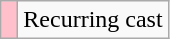<table class="wikitable">
<tr>
<td style="background: pink"> </td>
<td>Recurring cast</td>
</tr>
</table>
